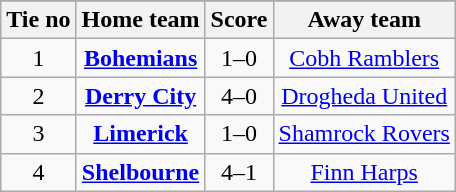<table class="wikitable" style="text-align: center">
<tr>
</tr>
<tr>
<th>Tie no</th>
<th>Home team</th>
<th>Score</th>
<th>Away team</th>
</tr>
<tr>
<td>1</td>
<td><strong><a href='#'>Bohemians</a></strong></td>
<td>1–0</td>
<td><a href='#'>Cobh Ramblers</a></td>
</tr>
<tr>
<td>2</td>
<td><strong><a href='#'>Derry City</a></strong></td>
<td>4–0</td>
<td><a href='#'>Drogheda United</a></td>
</tr>
<tr>
<td>3</td>
<td><strong><a href='#'>Limerick</a></strong></td>
<td>1–0</td>
<td><a href='#'>Shamrock Rovers</a></td>
</tr>
<tr>
<td>4</td>
<td><strong><a href='#'>Shelbourne</a></strong></td>
<td>4–1</td>
<td><a href='#'>Finn Harps</a></td>
</tr>
</table>
